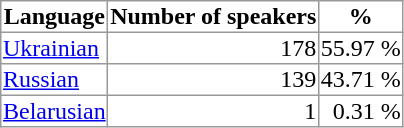<table rules="all" style="border: 1px solid #999">
<tr>
<th>Language</th>
<th>Number of speakers</th>
<th>%</th>
</tr>
<tr>
<td><a href='#'>Ukrainian</a></td>
<td align="right">178</td>
<td align="right">55.97 %</td>
</tr>
<tr>
<td><a href='#'>Russian</a></td>
<td align="right">139</td>
<td align="right">43.71 %</td>
</tr>
<tr>
<td><a href='#'>Belarusian</a></td>
<td align="right">1</td>
<td align="right">0.31 %</td>
</tr>
</table>
